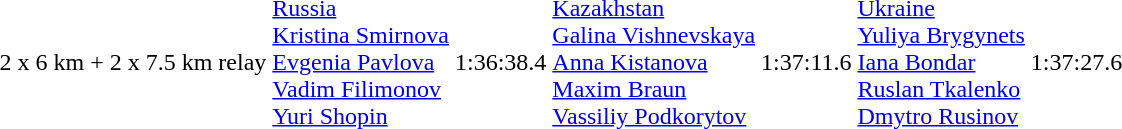<table>
<tr>
<td>2 x 6 km + 2 x 7.5 km relay<br></td>
<td> <a href='#'>Russia</a><br><a href='#'>Kristina Smirnova</a><br><a href='#'>Evgenia Pavlova</a><br><a href='#'>Vadim Filimonov</a><br><a href='#'>Yuri Shopin</a></td>
<td>1:36:38.4</td>
<td> <a href='#'>Kazakhstan</a><br><a href='#'>Galina Vishnevskaya</a><br><a href='#'>Anna Kistanova</a><br><a href='#'>Maxim Braun</a><br><a href='#'>Vassiliy Podkorytov</a></td>
<td>1:37:11.6</td>
<td> <a href='#'>Ukraine</a><br><a href='#'>Yuliya Brygynets</a><br><a href='#'>Iana Bondar</a><br><a href='#'>Ruslan Tkalenko</a><br><a href='#'>Dmytro Rusinov</a></td>
<td>1:37:27.6</td>
</tr>
</table>
